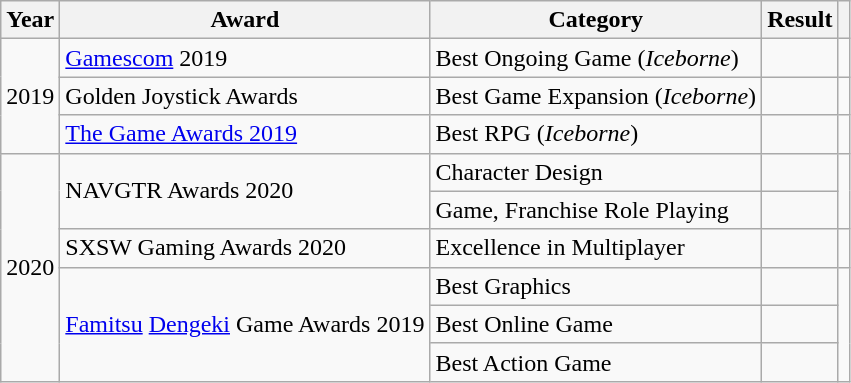<table class="wikitable sortable">
<tr>
<th>Year</th>
<th>Award</th>
<th>Category</th>
<th>Result</th>
<th></th>
</tr>
<tr>
<td style="text-align:center;" rowspan="3">2019</td>
<td><a href='#'>Gamescom</a> 2019</td>
<td>Best Ongoing Game (<em>Iceborne</em>)</td>
<td></td>
<td style="text-align:center;"></td>
</tr>
<tr>
<td>Golden Joystick Awards</td>
<td>Best Game Expansion (<em>Iceborne</em>)</td>
<td></td>
<td style="text-align:center;"></td>
</tr>
<tr>
<td><a href='#'>The Game Awards 2019</a></td>
<td>Best RPG (<em>Iceborne</em>)</td>
<td></td>
<td style="text-align:center;"></td>
</tr>
<tr>
<td style="text-align:center;" rowspan="6">2020</td>
<td rowspan="2">NAVGTR Awards 2020</td>
<td>Character Design</td>
<td></td>
<td rowspan="2" style="text-align:center;"></td>
</tr>
<tr>
<td>Game, Franchise Role Playing</td>
<td></td>
</tr>
<tr>
<td>SXSW Gaming Awards 2020</td>
<td>Excellence in Multiplayer</td>
<td></td>
<td style="text-align:center;"></td>
</tr>
<tr>
<td rowspan="3"><a href='#'>Famitsu</a> <a href='#'>Dengeki</a> Game Awards 2019</td>
<td>Best Graphics</td>
<td></td>
<td rowspan="3" style="text-align:center;"></td>
</tr>
<tr>
<td>Best Online Game</td>
<td></td>
</tr>
<tr>
<td>Best Action Game</td>
<td></td>
</tr>
</table>
